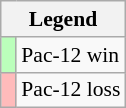<table class="wikitable" style="font-size:90%">
<tr>
<th colspan="2">Legend</th>
</tr>
<tr>
<td style="background:#bfb;"> </td>
<td>Pac-12 win</td>
</tr>
<tr>
<td style="background:#fbb;"> </td>
<td>Pac-12 loss</td>
</tr>
</table>
